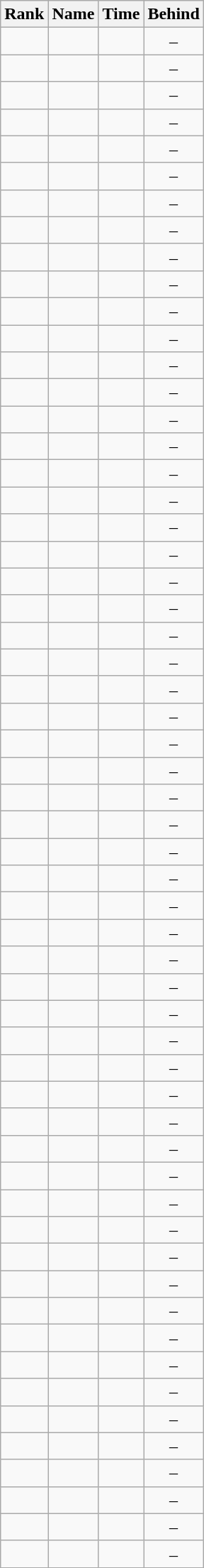<table class="wikitable" style="text-align:center">
<tr>
<th>Rank</th>
<th>Name</th>
<th>Time</th>
<th>Behind</th>
</tr>
<tr>
<td></td>
<td align=left></td>
<td></td>
<td>–</td>
</tr>
<tr>
<td></td>
<td align=left></td>
<td></td>
<td>–</td>
</tr>
<tr>
<td></td>
<td align=left></td>
<td></td>
<td>–</td>
</tr>
<tr>
<td></td>
<td align=left></td>
<td></td>
<td>–</td>
</tr>
<tr>
<td></td>
<td align=left></td>
<td></td>
<td>–</td>
</tr>
<tr>
<td></td>
<td align=left></td>
<td></td>
<td>–</td>
</tr>
<tr>
<td></td>
<td align=left></td>
<td></td>
<td>–</td>
</tr>
<tr>
<td></td>
<td align=left></td>
<td></td>
<td>–</td>
</tr>
<tr>
<td></td>
<td align=left></td>
<td></td>
<td>–</td>
</tr>
<tr>
<td></td>
<td align=left></td>
<td></td>
<td>–</td>
</tr>
<tr>
<td></td>
<td align=left></td>
<td></td>
<td>–</td>
</tr>
<tr>
<td></td>
<td align=left></td>
<td></td>
<td>–</td>
</tr>
<tr>
<td></td>
<td align=left></td>
<td></td>
<td>–</td>
</tr>
<tr>
<td></td>
<td align=left></td>
<td></td>
<td>–</td>
</tr>
<tr>
<td></td>
<td align=left></td>
<td></td>
<td>–</td>
</tr>
<tr>
<td></td>
<td align=left></td>
<td></td>
<td>–</td>
</tr>
<tr>
<td></td>
<td align=left></td>
<td></td>
<td>–</td>
</tr>
<tr>
<td></td>
<td align=left></td>
<td></td>
<td>–</td>
</tr>
<tr>
<td></td>
<td align=left></td>
<td></td>
<td>–</td>
</tr>
<tr>
<td></td>
<td align=left></td>
<td></td>
<td>–</td>
</tr>
<tr>
<td></td>
<td align=left></td>
<td></td>
<td>–</td>
</tr>
<tr>
<td></td>
<td align=left></td>
<td></td>
<td>–</td>
</tr>
<tr>
<td></td>
<td align=left></td>
<td></td>
<td>–</td>
</tr>
<tr>
<td></td>
<td align=left></td>
<td></td>
<td>–</td>
</tr>
<tr>
<td></td>
<td align=left></td>
<td></td>
<td>–</td>
</tr>
<tr>
<td></td>
<td align=left></td>
<td></td>
<td>–</td>
</tr>
<tr>
<td></td>
<td align=left></td>
<td></td>
<td>–</td>
</tr>
<tr>
<td></td>
<td align=left></td>
<td></td>
<td>–</td>
</tr>
<tr>
<td></td>
<td align=left></td>
<td></td>
<td>–</td>
</tr>
<tr>
<td></td>
<td align=left></td>
<td></td>
<td>–</td>
</tr>
<tr>
<td></td>
<td align=left></td>
<td></td>
<td>–</td>
</tr>
<tr>
<td></td>
<td align=left></td>
<td></td>
<td>–</td>
</tr>
<tr>
<td></td>
<td align=left></td>
<td></td>
<td>–</td>
</tr>
<tr>
<td></td>
<td align=left></td>
<td></td>
<td>–</td>
</tr>
<tr>
<td></td>
<td align=left></td>
<td></td>
<td>–</td>
</tr>
<tr>
<td></td>
<td align=left></td>
<td></td>
<td>–</td>
</tr>
<tr>
<td></td>
<td align=left></td>
<td></td>
<td>–</td>
</tr>
<tr>
<td></td>
<td align=left></td>
<td></td>
<td>–</td>
</tr>
<tr>
<td></td>
<td align=left></td>
<td></td>
<td>–</td>
</tr>
<tr>
<td></td>
<td align=left></td>
<td></td>
<td>–</td>
</tr>
<tr>
<td></td>
<td align=left></td>
<td></td>
<td>–</td>
</tr>
<tr>
<td></td>
<td align=left></td>
<td></td>
<td>–</td>
</tr>
<tr>
<td></td>
<td align=left></td>
<td></td>
<td>–</td>
</tr>
<tr>
<td></td>
<td align=left></td>
<td></td>
<td>–</td>
</tr>
<tr>
<td></td>
<td align=left></td>
<td></td>
<td>–</td>
</tr>
<tr>
<td></td>
<td align=left></td>
<td></td>
<td>–</td>
</tr>
<tr>
<td></td>
<td align=left></td>
<td></td>
<td>–</td>
</tr>
<tr>
<td></td>
<td align=left></td>
<td></td>
<td>–</td>
</tr>
<tr>
<td></td>
<td align=left></td>
<td></td>
<td>–</td>
</tr>
<tr>
<td></td>
<td align=left></td>
<td></td>
<td>–</td>
</tr>
<tr>
<td></td>
<td align=left></td>
<td></td>
<td>–</td>
</tr>
<tr>
<td></td>
<td align=left></td>
<td></td>
<td>–</td>
</tr>
<tr>
<td></td>
<td align=left></td>
<td></td>
<td>–</td>
</tr>
<tr>
<td></td>
<td align=left></td>
<td></td>
<td>–</td>
</tr>
<tr>
<td></td>
<td align=left></td>
<td></td>
<td>–</td>
</tr>
<tr>
<td></td>
<td align=left></td>
<td></td>
<td>–</td>
</tr>
<tr>
<td></td>
<td align=left></td>
<td></td>
<td>–</td>
</tr>
</table>
